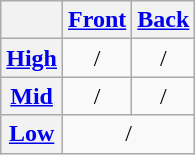<table class="wikitable">
<tr align=center>
<th></th>
<th><a href='#'>Front</a></th>
<th><a href='#'>Back</a></th>
</tr>
<tr align=center>
<th><a href='#'>High</a></th>
<td> / </td>
<td> / </td>
</tr>
<tr align=center>
<th><a href='#'>Mid</a></th>
<td> / </td>
<td> / </td>
</tr>
<tr align=center>
<th><a href='#'>Low</a></th>
<td colspan="2"> / </td>
</tr>
</table>
